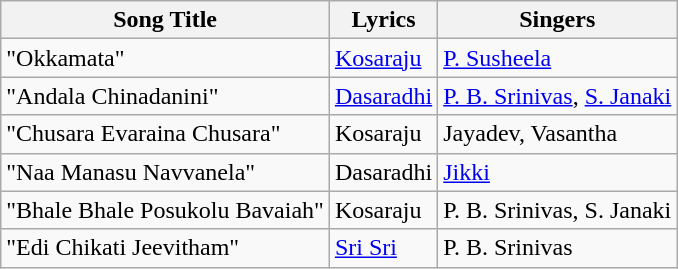<table class="wikitable">
<tr>
<th>Song Title</th>
<th>Lyrics</th>
<th>Singers</th>
</tr>
<tr>
<td>"Okkamata"</td>
<td><a href='#'>Kosaraju</a></td>
<td><a href='#'>P. Susheela</a></td>
</tr>
<tr>
<td>"Andala Chinadanini"</td>
<td><a href='#'>Dasaradhi</a></td>
<td><a href='#'>P. B. Srinivas</a>, <a href='#'>S. Janaki</a></td>
</tr>
<tr>
<td>"Chusara Evaraina Chusara"</td>
<td>Kosaraju</td>
<td>Jayadev, Vasantha</td>
</tr>
<tr>
<td>"Naa Manasu Navvanela"</td>
<td>Dasaradhi</td>
<td><a href='#'>Jikki</a></td>
</tr>
<tr>
<td>"Bhale Bhale Posukolu Bavaiah"</td>
<td>Kosaraju</td>
<td>P. B. Srinivas, S. Janaki</td>
</tr>
<tr>
<td>"Edi Chikati Jeevitham"</td>
<td><a href='#'>Sri Sri</a></td>
<td>P. B. Srinivas</td>
</tr>
</table>
